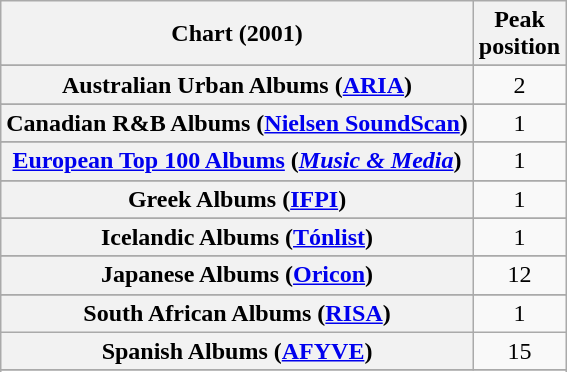<table class="wikitable sortable plainrowheaders" style="text-align:center">
<tr>
<th scope="col">Chart (2001)</th>
<th scope="col">Peak<br>position</th>
</tr>
<tr>
</tr>
<tr>
<th scope="row">Australian Urban Albums (<a href='#'>ARIA</a>)</th>
<td>2</td>
</tr>
<tr>
</tr>
<tr>
</tr>
<tr>
</tr>
<tr>
</tr>
<tr>
<th scope="row">Canadian R&B Albums (<a href='#'>Nielsen SoundScan</a>)</th>
<td>1</td>
</tr>
<tr>
</tr>
<tr>
</tr>
<tr>
<th scope="row"><a href='#'>European Top 100 Albums</a> (<em><a href='#'>Music & Media</a></em>)</th>
<td>1</td>
</tr>
<tr>
</tr>
<tr>
</tr>
<tr>
</tr>
<tr>
<th scope="row">Greek Albums (<a href='#'>IFPI</a>)</th>
<td>1</td>
</tr>
<tr>
</tr>
<tr>
<th scope="row">Icelandic Albums (<a href='#'>Tónlist</a>)</th>
<td>1</td>
</tr>
<tr>
</tr>
<tr>
</tr>
<tr>
<th scope="row">Japanese Albums (<a href='#'>Oricon</a>)</th>
<td>12</td>
</tr>
<tr>
</tr>
<tr>
</tr>
<tr>
</tr>
<tr>
</tr>
<tr>
<th scope="row">South African Albums (<a href='#'>RISA</a>)</th>
<td>1</td>
</tr>
<tr>
<th scope="row">Spanish Albums (<a href='#'>AFYVE</a>)</th>
<td>15</td>
</tr>
<tr>
</tr>
<tr>
</tr>
<tr>
</tr>
<tr>
</tr>
<tr>
</tr>
<tr>
</tr>
</table>
